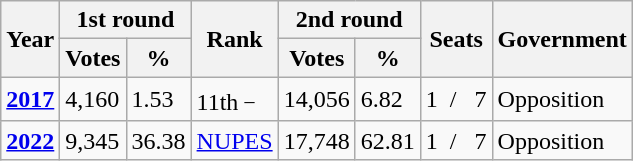<table class="wikitable">
<tr>
<th rowspan="2">Year</th>
<th colspan="2"><abbr>1st</abbr> round</th>
<th rowspan="2">Rank</th>
<th colspan="2"><abbr>2nd round</abbr></th>
<th rowspan="2">Seats</th>
<th rowspan="2">Government</th>
</tr>
<tr>
<th>Votes</th>
<th>%</th>
<th>Votes</th>
<th>%</th>
</tr>
<tr>
<td><strong><a href='#'>2017</a></strong></td>
<td>4,160</td>
<td>1.53</td>
<td><abbr>11th <sup>_</sup></abbr></td>
<td>14,056</td>
<td>6.82</td>
<td>1  /   7</td>
<td>Opposition</td>
</tr>
<tr>
<td><strong><a href='#'>2022</a></strong></td>
<td>9,345</td>
<td>36.38</td>
<td><a href='#'>NUPES</a></td>
<td>17,748</td>
<td>62.81</td>
<td>1  /   7</td>
<td>Opposition</td>
</tr>
</table>
